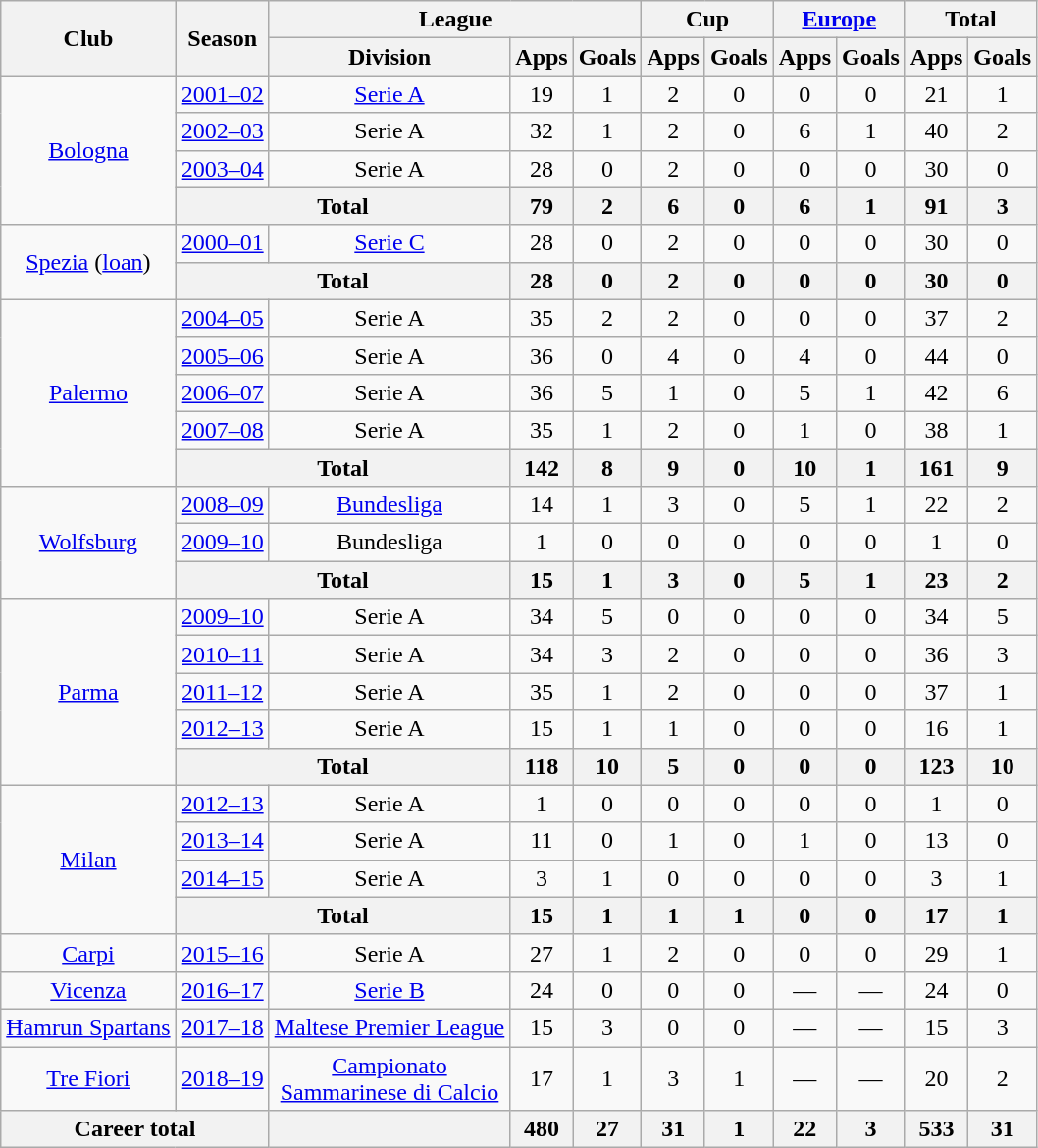<table class="wikitable" style="text-align:center;">
<tr>
<th rowspan="2">Club</th>
<th rowspan="2">Season</th>
<th colspan="3">League</th>
<th colspan="2">Cup </th>
<th colspan="2"><a href='#'>Europe</a></th>
<th colspan="2">Total</th>
</tr>
<tr>
<th>Division</th>
<th>Apps</th>
<th>Goals</th>
<th>Apps</th>
<th>Goals</th>
<th>Apps</th>
<th>Goals</th>
<th>Apps</th>
<th>Goals</th>
</tr>
<tr>
<td rowspan="4"><a href='#'>Bologna</a></td>
<td><a href='#'>2001–02</a></td>
<td><a href='#'>Serie A</a></td>
<td>19</td>
<td>1</td>
<td>2</td>
<td>0</td>
<td>0</td>
<td>0</td>
<td>21</td>
<td>1</td>
</tr>
<tr>
<td><a href='#'>2002–03</a></td>
<td>Serie A</td>
<td>32</td>
<td>1</td>
<td>2</td>
<td>0</td>
<td>6</td>
<td>1</td>
<td>40</td>
<td>2</td>
</tr>
<tr>
<td><a href='#'>2003–04</a></td>
<td>Serie A</td>
<td>28</td>
<td>0</td>
<td>2</td>
<td>0</td>
<td>0</td>
<td>0</td>
<td>30</td>
<td>0</td>
</tr>
<tr>
<th colspan="2">Total</th>
<th>79</th>
<th>2</th>
<th>6</th>
<th>0</th>
<th>6</th>
<th>1</th>
<th>91</th>
<th>3</th>
</tr>
<tr>
<td rowspan="2"><a href='#'>Spezia</a> (<a href='#'>loan</a>)</td>
<td><a href='#'>2000–01</a></td>
<td><a href='#'>Serie C</a></td>
<td>28</td>
<td>0</td>
<td>2</td>
<td>0</td>
<td>0</td>
<td>0</td>
<td>30</td>
<td>0</td>
</tr>
<tr>
<th colspan="2">Total</th>
<th>28</th>
<th>0</th>
<th>2</th>
<th>0</th>
<th>0</th>
<th>0</th>
<th>30</th>
<th>0</th>
</tr>
<tr>
<td rowspan="5"><a href='#'>Palermo</a></td>
<td><a href='#'>2004–05</a></td>
<td>Serie A</td>
<td>35</td>
<td>2</td>
<td>2</td>
<td>0</td>
<td>0</td>
<td>0</td>
<td>37</td>
<td>2</td>
</tr>
<tr>
<td><a href='#'>2005–06</a></td>
<td>Serie A</td>
<td>36</td>
<td>0</td>
<td>4</td>
<td>0</td>
<td>4</td>
<td>0</td>
<td>44</td>
<td>0</td>
</tr>
<tr>
<td><a href='#'>2006–07</a></td>
<td>Serie A</td>
<td>36</td>
<td>5</td>
<td>1</td>
<td>0</td>
<td>5</td>
<td>1</td>
<td>42</td>
<td>6</td>
</tr>
<tr>
<td><a href='#'>2007–08</a></td>
<td>Serie A</td>
<td>35</td>
<td>1</td>
<td>2</td>
<td>0</td>
<td>1</td>
<td>0</td>
<td>38</td>
<td>1</td>
</tr>
<tr>
<th colspan="2">Total</th>
<th>142</th>
<th>8</th>
<th>9</th>
<th>0</th>
<th>10</th>
<th>1</th>
<th>161</th>
<th>9</th>
</tr>
<tr>
<td rowspan="3"><a href='#'>Wolfsburg</a></td>
<td><a href='#'>2008–09</a></td>
<td><a href='#'>Bundesliga</a></td>
<td>14</td>
<td>1</td>
<td>3</td>
<td>0</td>
<td>5</td>
<td>1</td>
<td>22</td>
<td>2</td>
</tr>
<tr>
<td><a href='#'>2009–10</a></td>
<td>Bundesliga</td>
<td>1</td>
<td>0</td>
<td>0</td>
<td>0</td>
<td>0</td>
<td>0</td>
<td>1</td>
<td>0</td>
</tr>
<tr>
<th colspan="2">Total</th>
<th>15</th>
<th>1</th>
<th>3</th>
<th>0</th>
<th>5</th>
<th>1</th>
<th>23</th>
<th>2</th>
</tr>
<tr>
<td rowspan="5"><a href='#'>Parma</a></td>
<td><a href='#'>2009–10</a></td>
<td>Serie A</td>
<td>34</td>
<td>5</td>
<td>0</td>
<td>0</td>
<td>0</td>
<td>0</td>
<td>34</td>
<td>5</td>
</tr>
<tr>
<td><a href='#'>2010–11</a></td>
<td>Serie A</td>
<td>34</td>
<td>3</td>
<td>2</td>
<td>0</td>
<td>0</td>
<td>0</td>
<td>36</td>
<td>3</td>
</tr>
<tr>
<td><a href='#'>2011–12</a></td>
<td>Serie A</td>
<td>35</td>
<td>1</td>
<td>2</td>
<td>0</td>
<td>0</td>
<td>0</td>
<td>37</td>
<td>1</td>
</tr>
<tr>
<td><a href='#'>2012–13</a></td>
<td>Serie A</td>
<td>15</td>
<td>1</td>
<td>1</td>
<td>0</td>
<td>0</td>
<td>0</td>
<td>16</td>
<td>1</td>
</tr>
<tr>
<th colspan="2">Total</th>
<th>118</th>
<th>10</th>
<th>5</th>
<th>0</th>
<th>0</th>
<th>0</th>
<th>123</th>
<th>10</th>
</tr>
<tr>
<td rowspan="4"><a href='#'>Milan</a></td>
<td><a href='#'>2012–13</a></td>
<td>Serie A</td>
<td>1</td>
<td>0</td>
<td>0</td>
<td>0</td>
<td>0</td>
<td>0</td>
<td>1</td>
<td>0</td>
</tr>
<tr>
<td><a href='#'>2013–14</a></td>
<td>Serie A</td>
<td>11</td>
<td>0</td>
<td>1</td>
<td>0</td>
<td>1</td>
<td>0</td>
<td>13</td>
<td>0</td>
</tr>
<tr>
<td><a href='#'>2014–15</a></td>
<td>Serie A</td>
<td>3</td>
<td>1</td>
<td>0</td>
<td>0</td>
<td>0</td>
<td>0</td>
<td>3</td>
<td>1</td>
</tr>
<tr>
<th colspan="2">Total</th>
<th>15</th>
<th>1</th>
<th>1</th>
<th>1</th>
<th>0</th>
<th>0</th>
<th>17</th>
<th>1</th>
</tr>
<tr>
<td><a href='#'>Carpi</a></td>
<td><a href='#'>2015–16</a></td>
<td>Serie A</td>
<td>27</td>
<td>1</td>
<td>2</td>
<td>0</td>
<td>0</td>
<td>0</td>
<td>29</td>
<td>1</td>
</tr>
<tr>
<td><a href='#'>Vicenza</a></td>
<td><a href='#'>2016–17</a></td>
<td><a href='#'>Serie B</a></td>
<td>24</td>
<td>0</td>
<td>0</td>
<td>0</td>
<td>—</td>
<td>—</td>
<td>24</td>
<td>0</td>
</tr>
<tr>
<td><a href='#'>Ħamrun Spartans</a></td>
<td><a href='#'>2017–18</a></td>
<td><a href='#'>Maltese Premier League</a></td>
<td>15</td>
<td>3</td>
<td>0</td>
<td>0</td>
<td>—</td>
<td>—</td>
<td>15</td>
<td>3</td>
</tr>
<tr>
<td><a href='#'>Tre Fiori</a></td>
<td><a href='#'>2018–19</a></td>
<td><a href='#'>Campionato</a><br><a href='#'>Sammarinese di Calcio</a></td>
<td>17</td>
<td>1</td>
<td>3</td>
<td>1</td>
<td>—</td>
<td>—</td>
<td>20</td>
<td>2</td>
</tr>
<tr>
<th colspan="2">Career total</th>
<th></th>
<th>480</th>
<th>27</th>
<th>31</th>
<th>1</th>
<th>22</th>
<th>3</th>
<th>533</th>
<th>31</th>
</tr>
</table>
